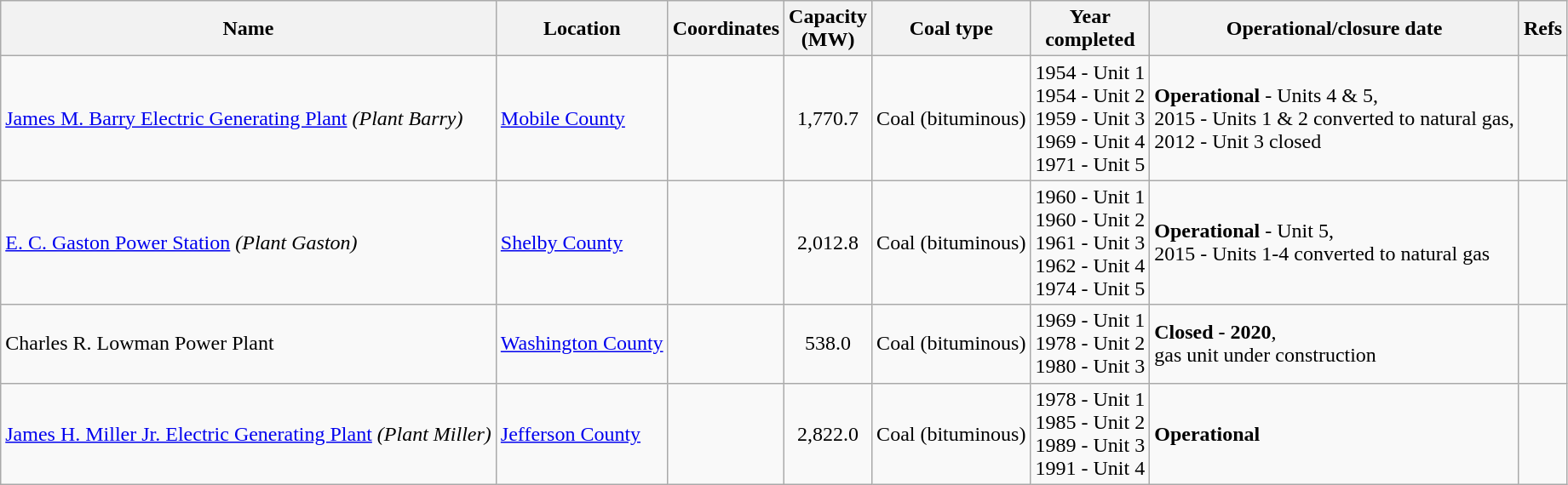<table class="wikitable sortable">
<tr>
<th>Name</th>
<th>Location</th>
<th>Coordinates</th>
<th>Capacity<br>(MW)</th>
<th>Coal type</th>
<th>Year<br>completed</th>
<th>Operational/closure date</th>
<th>Refs</th>
</tr>
<tr>
<td><a href='#'>James M. Barry Electric Generating Plant</a>  <em>(Plant Barry)</em></td>
<td><a href='#'>Mobile County</a></td>
<td></td>
<td align="center">1,770.7</td>
<td>Coal (bituminous)</td>
<td align="center">1954 - Unit 1<br>1954 - Unit 2<br>1959 - Unit 3<br>1969 - Unit 4 <br>1971 - Unit 5</td>
<td><strong>Operational</strong> - Units 4 & 5,<br>2015 - Units 1 & 2 converted to natural gas,<br>2012 - Unit 3 closed</td>
<td></td>
</tr>
<tr>
<td><a href='#'>E. C. Gaston Power Station</a>  <em>(Plant Gaston)</em></td>
<td><a href='#'>Shelby County</a></td>
<td></td>
<td align="center">2,012.8</td>
<td>Coal (bituminous)</td>
<td align="center">1960 - Unit 1<br>1960 - Unit 2<br>1961 - Unit 3<br>1962 - Unit 4 <br>1974 - Unit 5</td>
<td><strong>Operational</strong> - Unit 5,<br>2015 - Units 1-4 converted to natural gas</td>
<td></td>
</tr>
<tr>
<td>Charles R. Lowman Power Plant</td>
<td><a href='#'>Washington County</a></td>
<td></td>
<td align="center">538.0</td>
<td>Coal (bituminous)</td>
<td align="center">1969 - Unit 1<br>1978 - Unit 2<br>1980 - Unit 3</td>
<td><strong>Closed - 2020</strong>,<br>gas unit under construction</td>
<td></td>
</tr>
<tr>
<td><a href='#'>James H. Miller Jr. Electric Generating Plant</a>  <em>(Plant Miller)</em></td>
<td><a href='#'>Jefferson County</a></td>
<td></td>
<td align="center">2,822.0</td>
<td>Coal (bituminous)</td>
<td align="center">1978 - Unit 1<br>1985 - Unit 2<br>1989 - Unit 3<br>1991 - Unit 4</td>
<td><strong>Operational</strong></td>
<td></td>
</tr>
</table>
